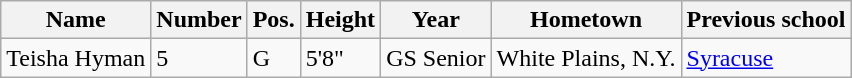<table class="wikitable sortable" border="1">
<tr>
<th>Name</th>
<th>Number</th>
<th>Pos.</th>
<th>Height</th>
<th>Year</th>
<th>Hometown</th>
<th class="unsortable">Previous school</th>
</tr>
<tr>
<td>Teisha Hyman</td>
<td>5</td>
<td>G</td>
<td>5'8"</td>
<td>GS Senior</td>
<td>White Plains, N.Y.</td>
<td><a href='#'>Syracuse</a></td>
</tr>
</table>
